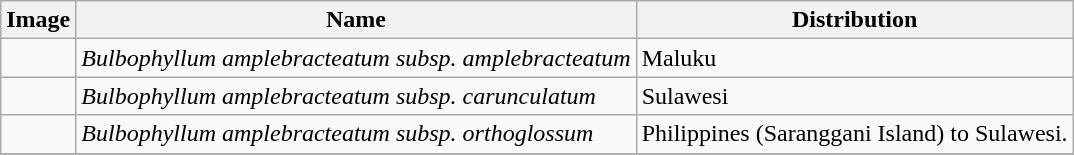<table class="wikitable collapsible">
<tr>
<th>Image</th>
<th>Name</th>
<th>Distribution</th>
</tr>
<tr>
<td></td>
<td><em>Bulbophyllum amplebracteatum subsp. amplebracteatum</em> </td>
<td>Maluku</td>
</tr>
<tr>
<td></td>
<td><em>Bulbophyllum amplebracteatum subsp. carunculatum </em> </td>
<td>Sulawesi</td>
</tr>
<tr>
<td></td>
<td><em>Bulbophyllum amplebracteatum subsp. orthoglossum</em> </td>
<td>Philippines (Saranggani Island) to Sulawesi.</td>
</tr>
<tr>
</tr>
</table>
